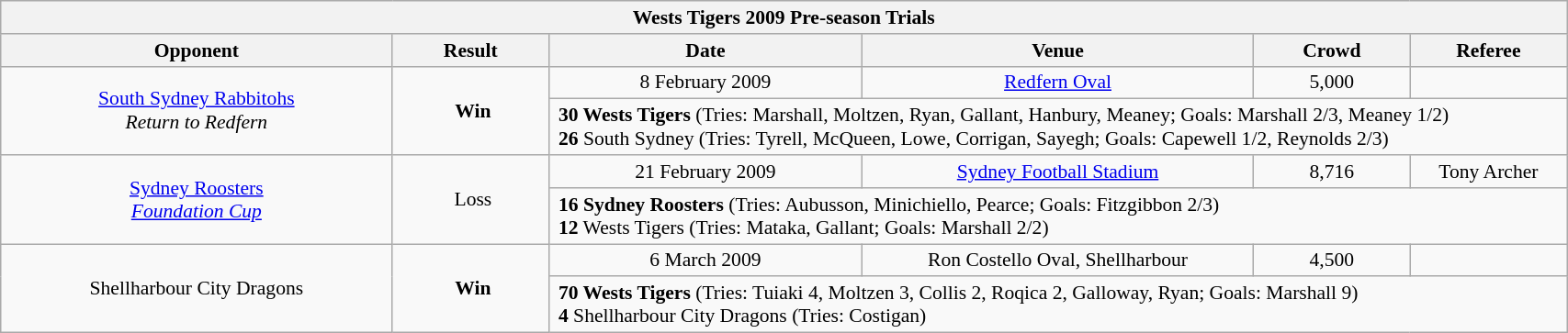<table class="wikitable" border=1 style="border-collapse:collapse; font-size:90%; text-align:center;" cellpadding=2 cellspacing=2 width=90% class="toccolours collapsible collapsed">
<tr bgcolor="#efefef">
<th colspan="6">Wests Tigers 2009 Pre-season Trials</th>
</tr>
<tr bgcolor="#efefef">
<th width=25%>Opponent</th>
<th width=10%>Result</th>
<th width=20%>Date</th>
<th width=25%>Venue</th>
<th width=10%>Crowd</th>
<th width=10%>Referee</th>
</tr>
<tr>
<td rowspan="2"><a href='#'>South Sydney Rabbitohs</a><br> <em>Return to Redfern</em></td>
<td rowspan="2" align=center> <strong>Win</strong></td>
<td>8 February 2009</td>
<td><a href='#'>Redfern Oval</a></td>
<td>5,000</td>
<td></td>
</tr>
<tr>
<td colspan="5" align=left> <strong>30 Wests Tigers</strong> (Tries: Marshall, Moltzen, Ryan, Gallant, Hanbury, Meaney; Goals: Marshall 2/3, Meaney 1/2)<br> <strong>26</strong> South Sydney (Tries: Tyrell, McQueen, Lowe, Corrigan, Sayegh; Goals: Capewell 1/2, Reynolds 2/3)</td>
</tr>
<tr>
<td rowspan="2"><a href='#'>Sydney Roosters</a><br> <em><a href='#'>Foundation Cup</a></em></td>
<td rowspan="2" align=center> Loss</td>
<td>21 February 2009</td>
<td><a href='#'>Sydney Football Stadium</a></td>
<td>8,716</td>
<td>Tony Archer</td>
</tr>
<tr>
<td colspan="5" align=left> <strong>16 Sydney Roosters</strong> (Tries: Aubusson, Minichiello, Pearce; Goals: Fitzgibbon 2/3)<br> <strong>12</strong> Wests Tigers (Tries: Mataka, Gallant; Goals: Marshall 2/2)</td>
</tr>
<tr>
<td rowspan="2">Shellharbour City Dragons</td>
<td rowspan="2" align=center> <strong>Win</strong></td>
<td>6 March 2009</td>
<td>Ron Costello Oval, Shellharbour</td>
<td>4,500</td>
<td></td>
</tr>
<tr>
<td colspan="5" align=left> <strong>70 Wests Tigers</strong> (Tries: Tuiaki 4, Moltzen 3, Collis 2, Roqica 2, Galloway, Ryan; Goals: Marshall 9)<br> <strong>4</strong> Shellharbour City Dragons (Tries: Costigan)</td>
</tr>
</table>
